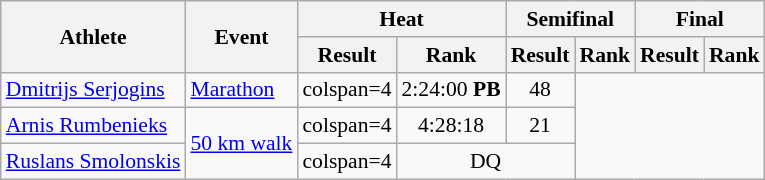<table class="wikitable"  style=font-size:90%>
<tr>
<th rowspan="2">Athlete</th>
<th rowspan="2">Event</th>
<th colspan="2">Heat</th>
<th colspan="2">Semifinal</th>
<th colspan="2">Final</th>
</tr>
<tr>
<th>Result</th>
<th>Rank</th>
<th>Result</th>
<th>Rank</th>
<th>Result</th>
<th>Rank</th>
</tr>
<tr style=text-align:center>
<td style=text-align:left><a href='#'>Dmitrijs Serjogins</a></td>
<td style=text-align:left><a href='#'>Marathon</a></td>
<td>colspan=4</td>
<td>2:24:00 <strong>PB</strong></td>
<td>48</td>
</tr>
<tr style=text-align:center>
<td style=text-align:left><a href='#'>Arnis Rumbenieks</a></td>
<td style=text-align:left rowspan=2><a href='#'>50 km walk</a></td>
<td>colspan=4</td>
<td>4:28:18</td>
<td>21</td>
</tr>
<tr style=text-align:center>
<td style=text-align:left><a href='#'>Ruslans Smolonskis</a></td>
<td>colspan=4</td>
<td colspan=2>DQ</td>
</tr>
</table>
